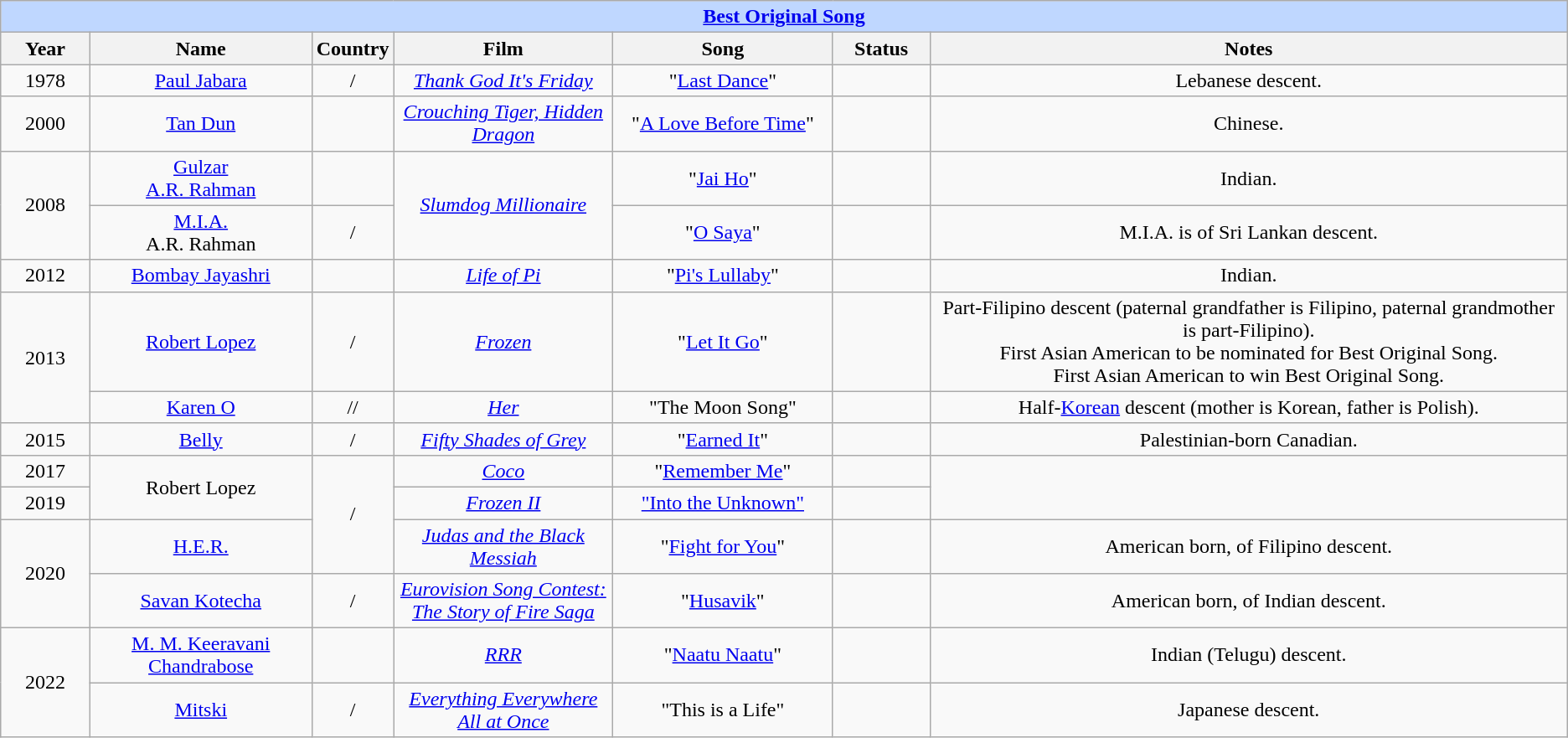<table class="wikitable" style="text-align: center">
<tr style="background:#bfd7ff;">
<td colspan="7" style="text-align:center;"><strong><a href='#'>Best Original Song</a></strong></td>
</tr>
<tr style="background:#ebf5ff;">
<th style="width:075px;">Year</th>
<th style="width:200px;">Name</th>
<th style="width:050px;">Country</th>
<th style="width:200px;">Film</th>
<th style="width:200px;">Song</th>
<th style="width:080px;">Status</th>
<th style="width:650px;">Notes</th>
</tr>
<tr>
<td>1978</td>
<td><a href='#'>Paul Jabara</a></td>
<td>/</td>
<td><em><a href='#'>Thank God It's Friday</a></em></td>
<td>"<a href='#'>Last Dance</a>"</td>
<td></td>
<td>Lebanese descent.</td>
</tr>
<tr>
<td>2000</td>
<td><a href='#'>Tan Dun</a></td>
<td></td>
<td><em><a href='#'>Crouching Tiger, Hidden Dragon</a></em></td>
<td>"<a href='#'>A Love Before Time</a>"</td>
<td></td>
<td>Chinese.<br></td>
</tr>
<tr>
<td rowspan=2>2008</td>
<td><a href='#'>Gulzar</a><br><a href='#'>A.R. Rahman</a></td>
<td></td>
<td rowspan=2><em><a href='#'>Slumdog Millionaire</a></em></td>
<td>"<a href='#'>Jai Ho</a>"</td>
<td></td>
<td>Indian.</td>
</tr>
<tr>
<td><a href='#'>M.I.A.</a><br>A.R. Rahman</td>
<td>/<br></td>
<td>"<a href='#'>O Saya</a>"</td>
<td></td>
<td>M.I.A. is of Sri Lankan descent.</td>
</tr>
<tr>
<td>2012</td>
<td><a href='#'>Bombay Jayashri</a></td>
<td></td>
<td><em><a href='#'>Life of Pi</a></em></td>
<td>"<a href='#'>Pi's Lullaby</a>"</td>
<td></td>
<td>Indian.<br></td>
</tr>
<tr>
<td rowspan=2>2013</td>
<td><a href='#'>Robert Lopez</a></td>
<td>/</td>
<td><em><a href='#'>Frozen</a></em></td>
<td>"<a href='#'>Let It Go</a>"</td>
<td></td>
<td>Part-Filipino descent (paternal grandfather is Filipino, paternal grandmother is part-Filipino).<br>First Asian American to be nominated for Best Original Song.<br>First Asian American to win Best Original Song.<br></td>
</tr>
<tr>
<td><a href='#'>Karen O</a></td>
<td>//</td>
<td><em><a href='#'>Her</a></em></td>
<td>"The Moon Song"</td>
<td></td>
<td>Half-<a href='#'>Korean</a> descent (mother is Korean, father is Polish).<br></td>
</tr>
<tr>
<td>2015</td>
<td><a href='#'>Belly</a></td>
<td>/</td>
<td><em><a href='#'>Fifty Shades of Grey</a></em></td>
<td>"<a href='#'>Earned It</a>"</td>
<td></td>
<td>Palestinian-born Canadian.<br></td>
</tr>
<tr>
<td>2017</td>
<td rowspan="2">Robert Lopez</td>
<td rowspan="3">/</td>
<td><em><a href='#'>Coco</a></em></td>
<td>"<a href='#'>Remember Me</a>"</td>
<td></td>
<td rowspan="2"></td>
</tr>
<tr>
<td>2019</td>
<td><em><a href='#'>Frozen II</a></em></td>
<td><a href='#'>"Into the Unknown"</a></td>
<td></td>
</tr>
<tr>
<td rowspan=2>2020</td>
<td><a href='#'>H.E.R.</a></td>
<td><em><a href='#'>Judas and the Black Messiah</a></em></td>
<td>"<a href='#'>Fight for You</a>"</td>
<td></td>
<td>American born, of Filipino descent.<br></td>
</tr>
<tr>
<td><a href='#'>Savan Kotecha</a></td>
<td>/</td>
<td><em><a href='#'>Eurovision Song Contest: The Story of Fire Saga</a></em></td>
<td>"<a href='#'>Husavik</a>"</td>
<td></td>
<td>American born, of Indian descent.<br></td>
</tr>
<tr>
<td rowspan=2>2022</td>
<td><a href='#'>M. M. Keeravani</a><br><a href='#'>Chandrabose</a></td>
<td></td>
<td><em><a href='#'>RRR</a></em></td>
<td>"<a href='#'>Naatu Naatu</a>"</td>
<td></td>
<td>Indian (Telugu) descent.</td>
</tr>
<tr>
<td><a href='#'>Mitski</a></td>
<td>/</td>
<td><em><a href='#'>Everything Everywhere All at Once</a></em></td>
<td>"This is a Life"</td>
<td></td>
<td>Japanese descent.<br></td>
</tr>
</table>
